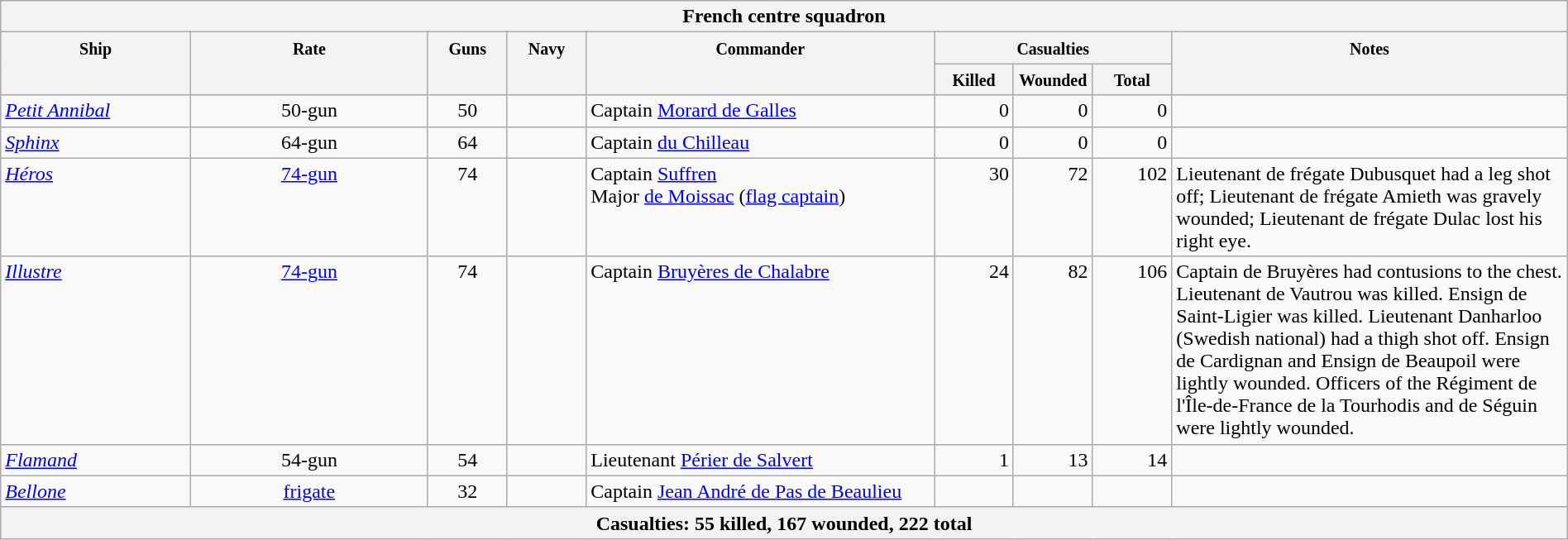<table class="wikitable" border="1" style="width:100%;">
<tr style="vertical-align:top;">
<th colspan="11" bgcolor="white">French centre squadron </th>
</tr>
<tr valign="top"|- style="vertical-align:top;">
<th width=12%; align= center rowspan=2><small> Ship </small></th>
<th width=15%; align= center rowspan=2><small> Rate </small></th>
<th width=5%; align= center rowspan=2><small> Guns </small></th>
<th width=5%; align= center rowspan=2><small> Navy </small></th>
<th width=22%; align= center rowspan=2><small> Commander </small></th>
<th width=15%; align= center colspan=3><small>Casualties</small></th>
<th width=25%; align= center rowspan=2><small>Notes</small></th>
</tr>
<tr style="vertical-align:top;">
<th width=5%; align= center><small> Killed </small></th>
<th width=5%; align= center><small> Wounded </small></th>
<th width=5%; align= center><small> Total</small></th>
</tr>
<tr style="vertical-align:top;">
<td align= left><em><a href='#'>Petit Annibal</a></em></td>
<td align= center>50-gun</td>
<td align= center>50</td>
<td align= center></td>
<td align= left>Captain <a href='#'>Morard de Galles</a></td>
<td align= right>0</td>
<td align= right>0</td>
<td align= right>0</td>
<td align= left></td>
</tr>
<tr style="vertical-align:top;">
<td align= left><a href='#'><em>Sphinx</em></a></td>
<td align= center>64-gun</td>
<td align= center>64</td>
<td align= center></td>
<td align= left>Captain <a href='#'>du Chilleau</a></td>
<td align= right>0</td>
<td align= right>0</td>
<td align= right>0</td>
<td align= left></td>
</tr>
<tr style="vertical-align:top;">
<td align= left><em><a href='#'>Héros</a></em></td>
<td align= center><a href='#'>74-gun</a></td>
<td align= center>74</td>
<td align= center></td>
<td align= left>Captain <a href='#'>Suffren</a><br>Major <a href='#'>de Moissac</a> (<a href='#'>flag captain</a>)</td>
<td align= right>30</td>
<td align= right>72</td>
<td align= right>102</td>
<td align= left>Lieutenant de frégate Dubusquet had a leg shot off; Lieutenant de frégate Amieth was gravely wounded; Lieutenant de frégate Dulac lost his right eye. </td>
</tr>
<tr style="vertical-align:top;">
<td align= left><em><a href='#'>Illustre</a></em></td>
<td align= center><a href='#'>74-gun</a></td>
<td align= center>74</td>
<td align= center></td>
<td align= left>Captain <a href='#'>Bruyères de Chalabre</a></td>
<td align= right>24</td>
<td align= right>82</td>
<td align= right>106</td>
<td align= left>Captain de Bruyères had contusions to the chest. Lieutenant de Vautrou was killed. Ensign de Saint-Ligier was killed. Lieutenant Danharloo (Swedish national) had a thigh shot off. Ensign de Cardignan and Ensign de Beaupoil were lightly wounded. Officers of the Régiment de l'Île-de-France de la Tourhodis and de Séguin were lightly wounded. </td>
</tr>
<tr style="vertical-align:top;">
<td align= left><em><a href='#'>Flamand</a></em></td>
<td align= center>54-gun</td>
<td align= center>54</td>
<td align= center></td>
<td align= left>Lieutenant <a href='#'>Périer de Salvert</a></td>
<td align= right>1</td>
<td align= right>13</td>
<td align= right>14</td>
<td align= left></td>
</tr>
<tr style="vertical-align:top;">
<td align= left><em><a href='#'>Bellone</a></em></td>
<td align= center><a href='#'>frigate</a></td>
<td align= center>32</td>
<td align= center></td>
<td align= left>Captain <a href='#'>Jean André de Pas de Beaulieu</a></td>
<td align= right></td>
<td align= right></td>
<td align= right></td>
<td align= left></td>
</tr>
<tr style="vertical-align:top;">
<th colspan="11" bgcolor="white">Casualties: 55 killed, 167 wounded, 222 total </th>
</tr>
</table>
